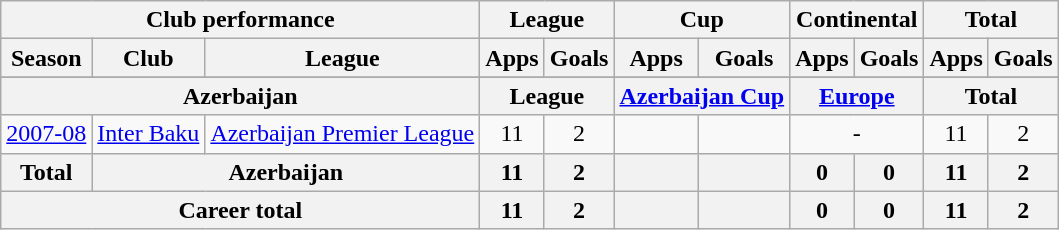<table class="wikitable" style="text-align:center">
<tr>
<th colspan=3>Club performance</th>
<th colspan=2>League</th>
<th colspan=2>Cup</th>
<th colspan=2>Continental</th>
<th colspan=2>Total</th>
</tr>
<tr>
<th>Season</th>
<th>Club</th>
<th>League</th>
<th>Apps</th>
<th>Goals</th>
<th>Apps</th>
<th>Goals</th>
<th>Apps</th>
<th>Goals</th>
<th>Apps</th>
<th>Goals</th>
</tr>
<tr>
</tr>
<tr>
<th colspan=3>Azerbaijan</th>
<th colspan=2>League</th>
<th colspan=2><a href='#'>Azerbaijan Cup</a></th>
<th colspan=2><a href='#'>Europe</a></th>
<th colspan=2>Total</th>
</tr>
<tr>
<td><a href='#'>2007-08</a></td>
<td rowspan="1"><a href='#'>Inter Baku</a></td>
<td rowspan="1"><a href='#'>Azerbaijan Premier League</a></td>
<td>11</td>
<td>2</td>
<td></td>
<td></td>
<td colspan="2">-</td>
<td>11</td>
<td>2</td>
</tr>
<tr>
<th rowspan=1>Total</th>
<th colspan=2>Azerbaijan</th>
<th>11</th>
<th>2</th>
<th></th>
<th></th>
<th>0</th>
<th>0</th>
<th>11</th>
<th>2</th>
</tr>
<tr>
<th colspan=3>Career total</th>
<th>11</th>
<th>2</th>
<th></th>
<th></th>
<th>0</th>
<th>0</th>
<th>11</th>
<th>2</th>
</tr>
</table>
